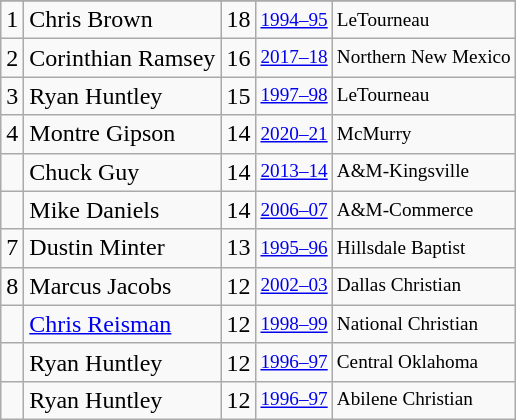<table class="wikitable">
<tr>
</tr>
<tr>
<td>1</td>
<td>Chris Brown</td>
<td>18</td>
<td style="font-size:80%;"><a href='#'>1994–95</a></td>
<td style="font-size:80%;">LeTourneau</td>
</tr>
<tr>
<td>2</td>
<td>Corinthian Ramsey</td>
<td>16</td>
<td style="font-size:80%;"><a href='#'>2017–18</a></td>
<td style="font-size:80%;">Northern New Mexico</td>
</tr>
<tr>
<td>3</td>
<td>Ryan Huntley</td>
<td>15</td>
<td style="font-size:80%;"><a href='#'>1997–98</a></td>
<td style="font-size:80%;">LeTourneau</td>
</tr>
<tr>
<td>4</td>
<td>Montre Gipson</td>
<td>14</td>
<td style="font-size:80%;"><a href='#'>2020–21</a></td>
<td style="font-size:80%;">McMurry</td>
</tr>
<tr>
<td></td>
<td>Chuck Guy</td>
<td>14</td>
<td style="font-size:80%;"><a href='#'>2013–14</a></td>
<td style="font-size:80%;">A&M-Kingsville</td>
</tr>
<tr>
<td></td>
<td>Mike Daniels</td>
<td>14</td>
<td style="font-size:80%;"><a href='#'>2006–07</a></td>
<td style="font-size:80%;">A&M-Commerce</td>
</tr>
<tr>
<td>7</td>
<td>Dustin Minter</td>
<td>13</td>
<td style="font-size:80%;"><a href='#'>1995–96</a></td>
<td style="font-size:80%;">Hillsdale Baptist</td>
</tr>
<tr>
<td>8</td>
<td>Marcus Jacobs</td>
<td>12</td>
<td style="font-size:80%;"><a href='#'>2002–03</a></td>
<td style="font-size:80%;">Dallas Christian</td>
</tr>
<tr>
<td></td>
<td><a href='#'>Chris Reisman</a></td>
<td>12</td>
<td style="font-size:80%;"><a href='#'>1998–99</a></td>
<td style="font-size:80%;">National Christian</td>
</tr>
<tr>
<td></td>
<td>Ryan Huntley</td>
<td>12</td>
<td style="font-size:80%;"><a href='#'>1996–97</a></td>
<td style="font-size:80%;">Central Oklahoma</td>
</tr>
<tr>
<td></td>
<td>Ryan Huntley</td>
<td>12</td>
<td style="font-size:80%;"><a href='#'>1996–97</a></td>
<td style="font-size:80%;">Abilene Christian</td>
</tr>
</table>
